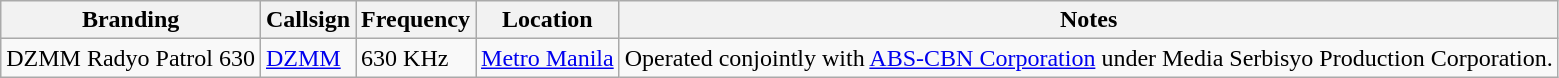<table class="wikitable">
<tr>
<th>Branding</th>
<th>Callsign</th>
<th>Frequency</th>
<th>Location</th>
<th>Notes</th>
</tr>
<tr>
<td>DZMM Radyo Patrol 630</td>
<td><a href='#'>DZMM</a></td>
<td>630 KHz</td>
<td><a href='#'>Metro Manila</a></td>
<td>Operated conjointly with <a href='#'>ABS-CBN Corporation</a> under Media Serbisyo Production Corporation.</td>
</tr>
</table>
